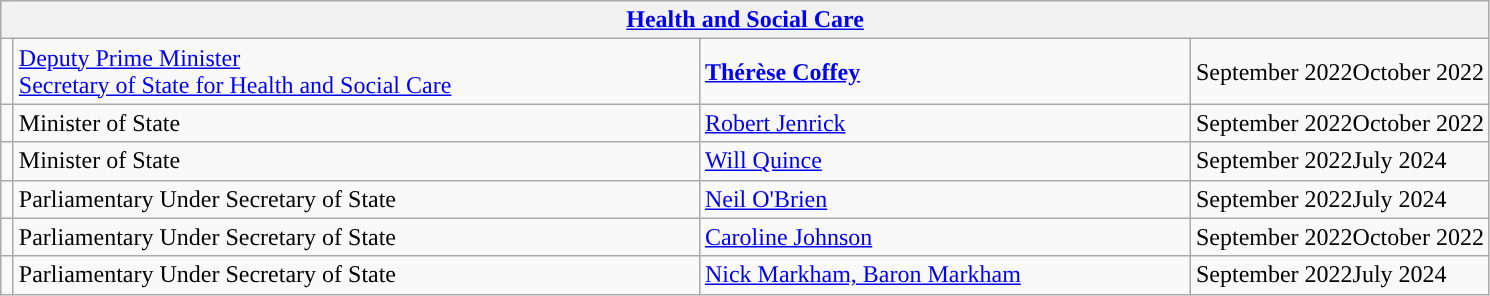<table class="wikitable">
<tr>
<th colspan="4"><a href='#'>Health and Social Care</a></th>
</tr>
<tr>
<td rowspan="1" style="width: 1px; background: "></td>
<td rowspan="1" style="width: 450px;"><a href='#'>Deputy Prime Minister</a><br><a href='#'>Secretary of State for Health and Social Care</a></td>
<td style="width: 320px;"><strong><a href='#'>Thérèse Coffey</a></strong></td>
<td>September 2022October 2022</td>
</tr>
<tr>
<td rowspan="1" style="width: 1px; background: "></td>
<td rowspan="1" style="width: 450px;">Minister of State</td>
<td><a href='#'>Robert Jenrick</a></td>
<td>September 2022October 2022</td>
</tr>
<tr>
<td style="width: 1px; background: "></td>
<td style="width: 450px;">Minister of State</td>
<td><a href='#'>Will Quince</a></td>
<td>September 2022July 2024</td>
</tr>
<tr>
<td rowspan="1" style="width: 1px; background: "></td>
<td rowspan="1" style="width: 450px;">Parliamentary Under Secretary of State</td>
<td><a href='#'>Neil O'Brien</a></td>
<td>September 2022July 2024</td>
</tr>
<tr>
<td rowspan="1" style="width: 1px; background: "></td>
<td rowspan="1" style="width: 450px;">Parliamentary Under Secretary of State</td>
<td><a href='#'>Caroline Johnson</a></td>
<td>September 2022October 2022</td>
</tr>
<tr>
<td rowspan="1" style="width: 1px; background: "></td>
<td rowspan="1">Parliamentary Under Secretary of State</td>
<td><a href='#'>Nick Markham, Baron Markham</a> </td>
<td>September 2022July 2024</td>
</tr>
</table>
